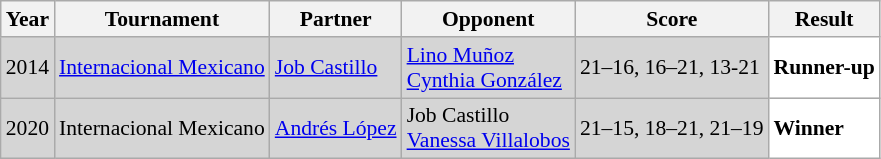<table class="sortable wikitable" style="font-size: 90%;">
<tr>
<th>Year</th>
<th>Tournament</th>
<th>Partner</th>
<th>Opponent</th>
<th>Score</th>
<th>Result</th>
</tr>
<tr style="background:#D5D5D5">
<td align="center">2014</td>
<td align="left"><a href='#'>Internacional Mexicano</a></td>
<td align="left"> <a href='#'>Job Castillo</a></td>
<td align="left"> <a href='#'>Lino Muñoz</a><br> <a href='#'>Cynthia González</a></td>
<td align="left">21–16, 16–21, 13-21</td>
<td style="text-align:left; background:white"> <strong>Runner-up</strong></td>
</tr>
<tr style="background:#D5D5D5">
<td align="center">2020</td>
<td align="left">Internacional Mexicano</td>
<td align="left"> <a href='#'>Andrés López</a></td>
<td align="left"> Job Castillo<br> <a href='#'>Vanessa Villalobos</a></td>
<td align="left">21–15, 18–21, 21–19</td>
<td style="text-align:left; background:white"> <strong>Winner</strong></td>
</tr>
</table>
